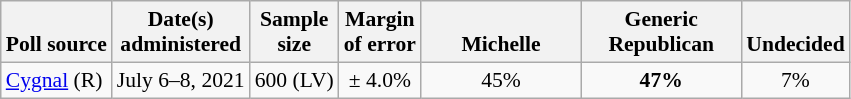<table class="wikitable" style="font-size:90%;text-align:center;">
<tr valign=bottom>
<th>Poll source</th>
<th>Date(s)<br>administered</th>
<th>Sample<br>size</th>
<th>Margin<br>of error</th>
<th style="width:100px;">Michelle<br></th>
<th style="width:100px;">Generic<br>Republican</th>
<th>Undecided</th>
</tr>
<tr>
<td style="text-align:left;"><a href='#'>Cygnal</a> (R)</td>
<td>July 6–8, 2021</td>
<td>600 (LV)</td>
<td>± 4.0%</td>
<td>45%</td>
<td><strong>47%</strong></td>
<td>7%</td>
</tr>
</table>
